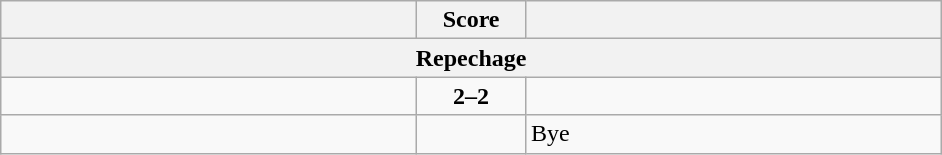<table class="wikitable" style="text-align: left;">
<tr>
<th align="right" width="270"></th>
<th width="65">Score</th>
<th align="left" width="270"></th>
</tr>
<tr>
<th colspan="3">Repechage</th>
</tr>
<tr>
<td><strong></strong></td>
<td align=center><strong>2–2</strong></td>
<td></td>
</tr>
<tr>
<td><strong></strong></td>
<td align=center></td>
<td>Bye</td>
</tr>
</table>
